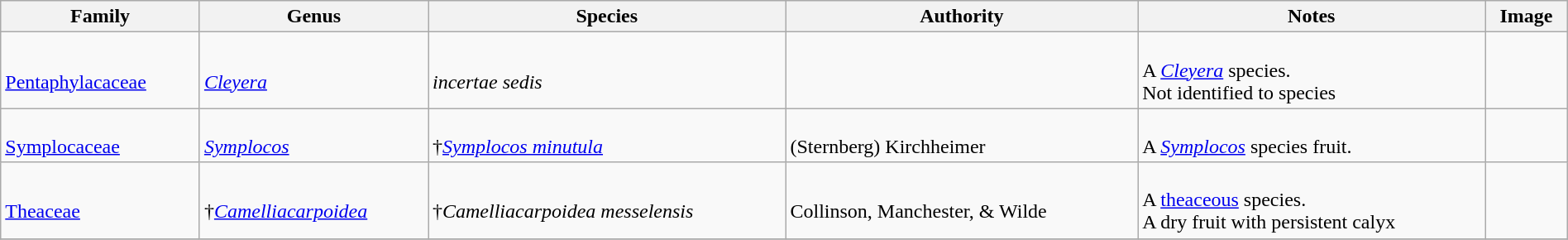<table class="wikitable" align="center" width="100%">
<tr>
<th>Family</th>
<th>Genus</th>
<th>Species</th>
<th>Authority</th>
<th>Notes</th>
<th>Image</th>
</tr>
<tr>
<td><br><a href='#'>Pentaphylacaceae</a></td>
<td><br><em><a href='#'>Cleyera</a></em></td>
<td><br><em>incertae sedis</em></td>
<td></td>
<td><br>A <em><a href='#'>Cleyera</a></em> species.<br>Not identified to species</td>
<td></td>
</tr>
<tr>
<td><br><a href='#'>Symplocaceae</a></td>
<td><br><em><a href='#'>Symplocos</a></em></td>
<td><br>†<em><a href='#'>Symplocos minutula</a></em></td>
<td><br>(Sternberg) Kirchheimer</td>
<td><br>A <em><a href='#'>Symplocos</a></em> species fruit.</td>
<td></td>
</tr>
<tr>
<td><br><a href='#'>Theaceae</a></td>
<td><br>†<em><a href='#'>Camelliacarpoidea</a></em></td>
<td><br>†<em>Camelliacarpoidea messelensis</em></td>
<td><br>Collinson, Manchester, & Wilde</td>
<td><br>A <a href='#'>theaceous</a> species.<br>A dry fruit with persistent calyx</td>
<td></td>
</tr>
<tr>
</tr>
</table>
